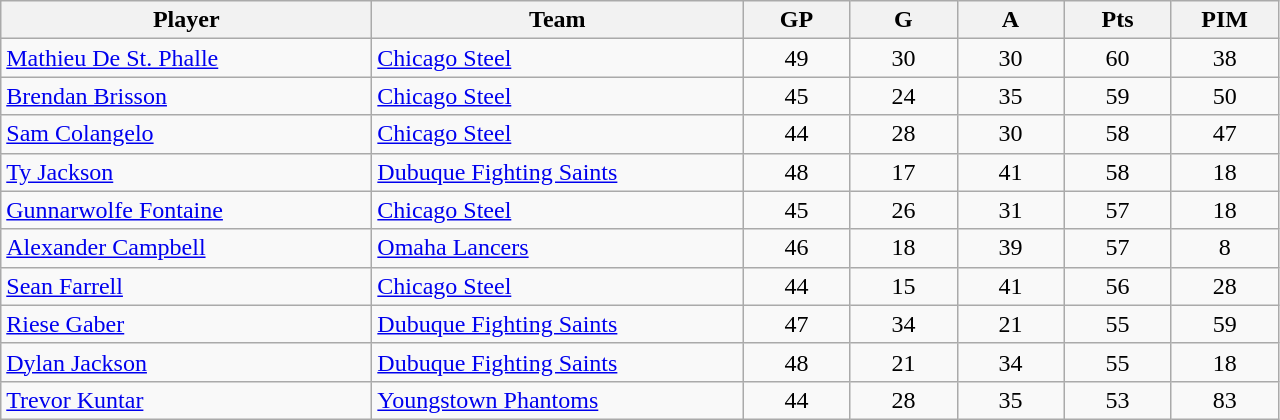<table class="wikitable sortable" style="text-align: center">
<tr>
<td class="unsortable" align=center bgcolor=#F2F2F2 style="width: 15em"><strong>Player</strong></td>
<th style="width: 15em">Team</th>
<th style="width: 4em">GP</th>
<th style="width: 4em">G</th>
<th style="width: 4em">A</th>
<th style="width: 4em">Pts</th>
<th style="width: 4em">PIM</th>
</tr>
<tr>
<td align=left><a href='#'>Mathieu De St. Phalle</a></td>
<td align=left><a href='#'>Chicago Steel</a></td>
<td>49</td>
<td>30</td>
<td>30</td>
<td>60</td>
<td>38</td>
</tr>
<tr>
<td align=left><a href='#'>Brendan Brisson</a></td>
<td align=left><a href='#'>Chicago Steel</a></td>
<td>45</td>
<td>24</td>
<td>35</td>
<td>59</td>
<td>50</td>
</tr>
<tr>
<td align=left><a href='#'>Sam Colangelo</a></td>
<td align=left><a href='#'>Chicago Steel</a></td>
<td>44</td>
<td>28</td>
<td>30</td>
<td>58</td>
<td>47</td>
</tr>
<tr>
<td align=left><a href='#'>Ty Jackson</a></td>
<td align=left><a href='#'>Dubuque Fighting Saints</a></td>
<td>48</td>
<td>17</td>
<td>41</td>
<td>58</td>
<td>18</td>
</tr>
<tr>
<td align=left><a href='#'>Gunnarwolfe Fontaine</a></td>
<td align=left><a href='#'>Chicago Steel</a></td>
<td>45</td>
<td>26</td>
<td>31</td>
<td>57</td>
<td>18</td>
</tr>
<tr>
<td align=left><a href='#'>Alexander Campbell</a></td>
<td align=left><a href='#'>Omaha Lancers</a></td>
<td>46</td>
<td>18</td>
<td>39</td>
<td>57</td>
<td>8</td>
</tr>
<tr>
<td align=left><a href='#'>Sean Farrell</a></td>
<td align=left><a href='#'>Chicago Steel</a></td>
<td>44</td>
<td>15</td>
<td>41</td>
<td>56</td>
<td>28</td>
</tr>
<tr>
<td align=left><a href='#'>Riese Gaber</a></td>
<td align=left><a href='#'>Dubuque Fighting Saints</a></td>
<td>47</td>
<td>34</td>
<td>21</td>
<td>55</td>
<td>59</td>
</tr>
<tr>
<td align=left><a href='#'>Dylan Jackson</a></td>
<td align=left><a href='#'>Dubuque Fighting Saints</a></td>
<td>48</td>
<td>21</td>
<td>34</td>
<td>55</td>
<td>18</td>
</tr>
<tr>
<td align=left><a href='#'>Trevor Kuntar</a></td>
<td align=left><a href='#'>Youngstown Phantoms</a></td>
<td>44</td>
<td>28</td>
<td>35</td>
<td>53</td>
<td>83</td>
</tr>
</table>
